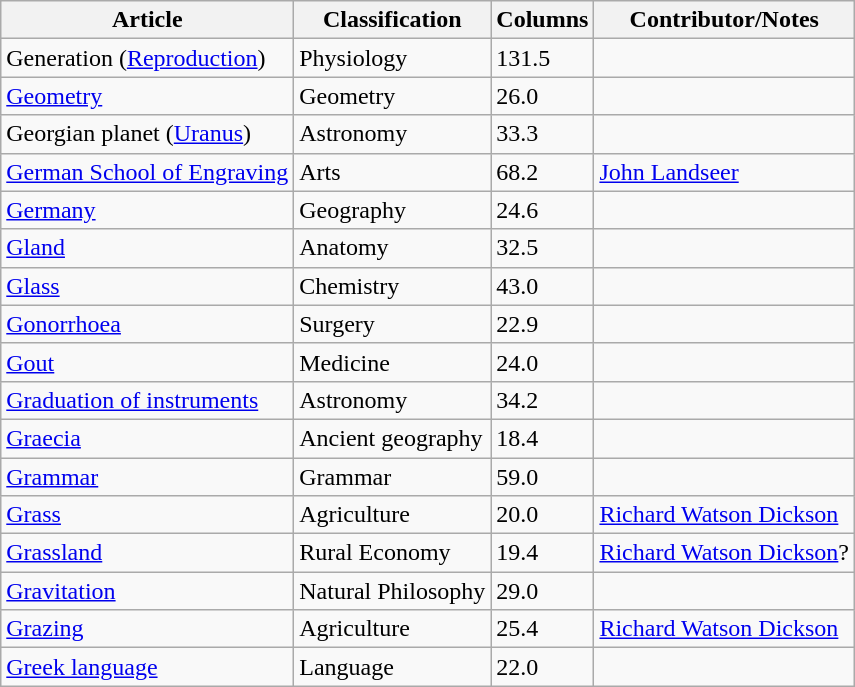<table class="wikitable">
<tr>
<th>Article</th>
<th>Classification</th>
<th>Columns</th>
<th>Contributor/Notes</th>
</tr>
<tr>
<td>Generation (<a href='#'>Reproduction</a>)</td>
<td>Physiology</td>
<td>131.5</td>
<td></td>
</tr>
<tr>
<td><a href='#'>Geometry</a></td>
<td>Geometry</td>
<td>26.0</td>
<td></td>
</tr>
<tr>
<td>Georgian planet (<a href='#'>Uranus</a>)</td>
<td>Astronomy</td>
<td>33.3</td>
<td></td>
</tr>
<tr>
<td><a href='#'>German School of Engraving</a></td>
<td>Arts</td>
<td>68.2</td>
<td><a href='#'>John Landseer</a></td>
</tr>
<tr>
<td><a href='#'>Germany</a></td>
<td>Geography</td>
<td>24.6</td>
<td></td>
</tr>
<tr>
<td><a href='#'>Gland</a></td>
<td>Anatomy</td>
<td>32.5</td>
<td></td>
</tr>
<tr>
<td><a href='#'>Glass</a></td>
<td>Chemistry</td>
<td>43.0</td>
<td></td>
</tr>
<tr>
<td><a href='#'>Gonorrhoea</a></td>
<td>Surgery</td>
<td>22.9</td>
<td></td>
</tr>
<tr>
<td><a href='#'>Gout</a></td>
<td>Medicine</td>
<td>24.0</td>
<td></td>
</tr>
<tr>
<td><a href='#'>Graduation of instruments</a></td>
<td>Astronomy</td>
<td>34.2</td>
<td></td>
</tr>
<tr>
<td><a href='#'>Graecia</a></td>
<td>Ancient geography</td>
<td>18.4</td>
<td></td>
</tr>
<tr>
<td><a href='#'>Grammar</a></td>
<td>Grammar</td>
<td>59.0</td>
<td></td>
</tr>
<tr>
<td><a href='#'>Grass</a></td>
<td>Agriculture</td>
<td>20.0</td>
<td><a href='#'>Richard Watson Dickson</a></td>
</tr>
<tr>
<td><a href='#'>Grassland</a></td>
<td>Rural Economy</td>
<td>19.4</td>
<td><a href='#'>Richard Watson Dickson</a>?</td>
</tr>
<tr>
<td><a href='#'>Gravitation</a></td>
<td>Natural Philosophy</td>
<td>29.0</td>
<td></td>
</tr>
<tr>
<td><a href='#'>Grazing</a></td>
<td>Agriculture</td>
<td>25.4</td>
<td><a href='#'>Richard Watson Dickson</a></td>
</tr>
<tr>
<td><a href='#'>Greek language</a></td>
<td>Language</td>
<td>22.0</td>
<td></td>
</tr>
</table>
